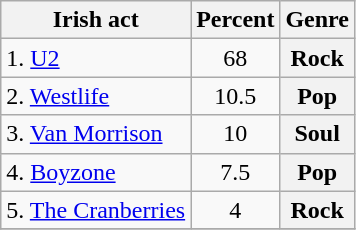<table class="wikitable">
<tr>
<th style="text-align:center;">Irish act</th>
<th style="text-align:center;">Percent</th>
<th style="text-align:center;">Genre</th>
</tr>
<tr>
<td align="left">1. <a href='#'>U2</a></td>
<td style="text-align:center;">68</td>
<th style="text-align:center;">Rock</th>
</tr>
<tr>
<td align="left">2. <a href='#'>Westlife</a></td>
<td style="text-align:center;">10.5</td>
<th style="text-align:center;">Pop</th>
</tr>
<tr>
<td align="left">3. <a href='#'>Van Morrison</a></td>
<td style="text-align:center;">10</td>
<th style="text-align:center;">Soul</th>
</tr>
<tr>
<td align="left">4. <a href='#'>Boyzone</a></td>
<td style="text-align:center;">7.5</td>
<th style="text-align:center;">Pop</th>
</tr>
<tr>
<td align="left">5. <a href='#'>The Cranberries</a></td>
<td style="text-align:center;">4</td>
<th style="text-align:center;">Rock</th>
</tr>
<tr |->
</tr>
</table>
